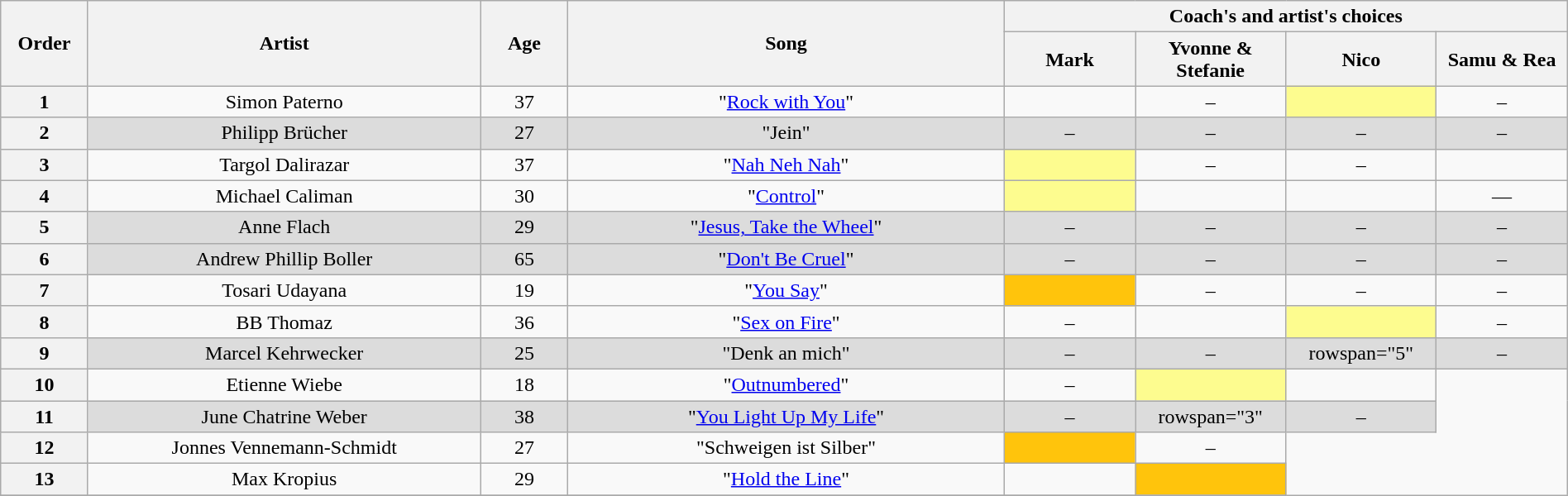<table class="wikitable" style="text-align:center; width:100%;">
<tr>
<th scope="col" rowspan="2" style="width:04%;">Order</th>
<th scope="col" rowspan="2" style="width:18%;">Artist</th>
<th scope="col" rowspan="2" style="width:04%;">Age</th>
<th scope="col" rowspan="2" style="width:20%;">Song</th>
<th scope="col" colspan="4" style="width:24%;">Coach's and artist's choices</th>
</tr>
<tr>
<th style="width:06%;">Mark</th>
<th style="width:06%;">Yvonne & Stefanie</th>
<th style="width:06%;">Nico</th>
<th style="width:06%;">Samu & Rea</th>
</tr>
<tr>
<th>1</th>
<td>Simon Paterno</td>
<td>37</td>
<td>"<a href='#'>Rock with You</a>"</td>
<td><strong></strong></td>
<td>–</td>
<td style="background: #fdfc8f;"><strong></strong></td>
<td>–</td>
</tr>
<tr style="background: #dcdcdc;" |>
<th>2</th>
<td>Philipp Brücher</td>
<td>27</td>
<td>"Jein"</td>
<td>–</td>
<td>–</td>
<td>–</td>
<td>–</td>
</tr>
<tr>
<th>3</th>
<td>Targol Dalirazar</td>
<td>37</td>
<td>"<a href='#'>Nah Neh Nah</a>"</td>
<td style="background: #fdfc8f;"><strong></strong></td>
<td>–</td>
<td>–</td>
<td><strong></strong></td>
</tr>
<tr>
<th>4</th>
<td>Michael Caliman </td>
<td>30</td>
<td>"<a href='#'>Control</a>"</td>
<td style="background: #fdfc8f;"><strong></strong></td>
<td><strong></strong></td>
<td><strong></strong></td>
<td>—</td>
</tr>
<tr style="background: #dcdcdc;" |>
<th>5</th>
<td>Anne Flach</td>
<td>29</td>
<td>"<a href='#'>Jesus, Take the Wheel</a>"</td>
<td>–</td>
<td>–</td>
<td>–</td>
<td>–</td>
</tr>
<tr style="background: #dcdcdc;" |>
<th>6</th>
<td>Andrew Phillip Boller</td>
<td>65</td>
<td>"<a href='#'>Don't Be Cruel</a>"</td>
<td>–</td>
<td>–</td>
<td>–</td>
<td>–</td>
</tr>
<tr>
<th>7</th>
<td>Tosari Udayana</td>
<td>19</td>
<td>"<a href='#'>You Say</a>"</td>
<td style="background: #ffc40c;"><strong></strong></td>
<td>–</td>
<td>–</td>
<td>–</td>
</tr>
<tr>
<th>8</th>
<td>BB Thomaz </td>
<td>36</td>
<td>"<a href='#'>Sex on Fire</a>"</td>
<td>–</td>
<td><strong></strong></td>
<td style="background: #fdfc8f;"><strong></strong></td>
<td>–</td>
</tr>
<tr style="background: #dcdcdc;" |>
<th>9</th>
<td>Marcel Kehrwecker</td>
<td>25</td>
<td>"Denk an mich"</td>
<td>–</td>
<td>–</td>
<td>rowspan="5" </td>
<td>–</td>
</tr>
<tr>
<th>10</th>
<td>Etienne Wiebe</td>
<td>18</td>
<td>"<a href='#'>Outnumbered</a>"</td>
<td>–</td>
<td style="background: #fdfc8f;"><strong></strong></td>
<td><strong></strong></td>
</tr>
<tr style="background: #dcdcdc;" |>
<th>11</th>
<td>June Chatrine Weber</td>
<td>38</td>
<td>"<a href='#'>You Light Up My Life</a>"</td>
<td>–</td>
<td>rowspan="3" </td>
<td>–</td>
</tr>
<tr>
<th>12</th>
<td>Jonnes Vennemann-Schmidt</td>
<td>27</td>
<td>"Schweigen ist Silber"</td>
<td style="background: #ffc40c;"><strong></strong></td>
<td>–</td>
</tr>
<tr>
<th>13</th>
<td>Max Kropius</td>
<td>29</td>
<td>"<a href='#'>Hold the Line</a>"</td>
<td></td>
<td style="background: #ffc40c;"><strong></strong></td>
</tr>
<tr>
</tr>
</table>
